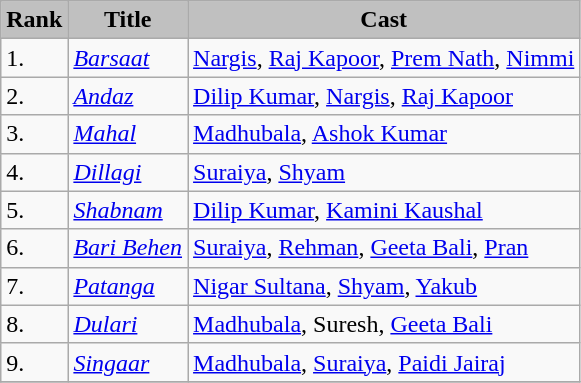<table class="wikitable">
<tr bgcolor="silver" align="center">
<td rowspan="1"><strong>Rank</strong></td>
<td rowspan="1"><strong>Title</strong></td>
<td rowspan="1"><strong>Cast</strong></td>
</tr>
<tr>
<td>1.</td>
<td><em><a href='#'>Barsaat</a></em></td>
<td><a href='#'>Nargis</a>, <a href='#'>Raj Kapoor</a>, <a href='#'>Prem Nath</a>, <a href='#'>Nimmi</a></td>
</tr>
<tr>
<td>2.</td>
<td><em><a href='#'>Andaz</a></em></td>
<td><a href='#'>Dilip Kumar</a>, <a href='#'>Nargis</a>, <a href='#'>Raj Kapoor</a></td>
</tr>
<tr>
<td>3.</td>
<td><em><a href='#'>Mahal</a></em></td>
<td><a href='#'>Madhubala</a>, <a href='#'>Ashok Kumar</a></td>
</tr>
<tr>
<td>4.</td>
<td><em><a href='#'>Dillagi</a></em></td>
<td><a href='#'>Suraiya</a>, <a href='#'>Shyam</a></td>
</tr>
<tr>
<td>5.</td>
<td><em><a href='#'>Shabnam</a></em></td>
<td><a href='#'>Dilip Kumar</a>, <a href='#'>Kamini Kaushal</a></td>
</tr>
<tr>
<td>6.</td>
<td><em><a href='#'>Bari Behen</a></em></td>
<td><a href='#'>Suraiya</a>, <a href='#'>Rehman</a>, <a href='#'>Geeta Bali</a>, <a href='#'>Pran</a></td>
</tr>
<tr>
<td>7.</td>
<td><em><a href='#'>Patanga</a></em></td>
<td><a href='#'>Nigar Sultana</a>, <a href='#'>Shyam</a>, <a href='#'>Yakub</a></td>
</tr>
<tr>
<td>8.</td>
<td><em><a href='#'>Dulari</a></em></td>
<td><a href='#'>Madhubala</a>, Suresh, <a href='#'>Geeta Bali</a></td>
</tr>
<tr>
<td>9.</td>
<td><em><a href='#'>Singaar</a></em></td>
<td><a href='#'>Madhubala</a>, <a href='#'>Suraiya</a>, <a href='#'>Paidi Jairaj</a></td>
</tr>
<tr>
</tr>
</table>
